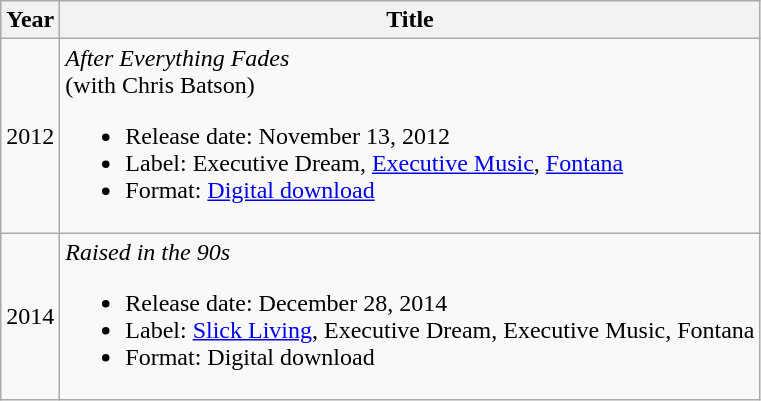<table class="wikitable">
<tr>
<th align=center>Year</th>
<th align=center>Title</th>
</tr>
<tr>
<td>2012</td>
<td><em>After Everything Fades</em><br><span>(with Chris Batson)</span><br><ul><li>Release date: November 13, 2012</li><li>Label: Executive Dream, <a href='#'>Executive Music</a>, <a href='#'>Fontana</a></li><li>Format: <a href='#'>Digital download</a></li></ul></td>
</tr>
<tr>
<td>2014</td>
<td><em>Raised in the 90s</em><br><ul><li>Release date: December 28, 2014</li><li>Label: <a href='#'>Slick Living</a>, Executive Dream, Executive Music, Fontana</li><li>Format: Digital download</li></ul></td>
</tr>
</table>
